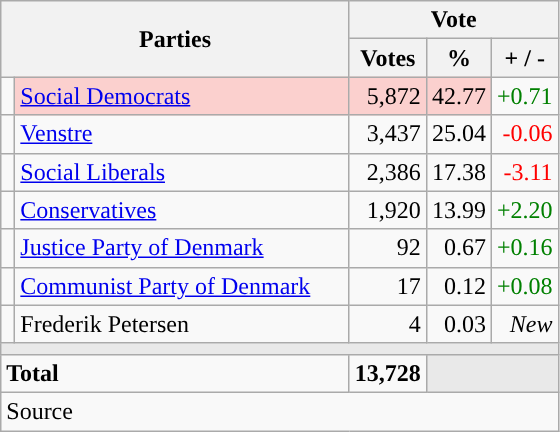<table class="wikitable" style="text-align:right;">
<tr>
<th style="text-align:centre;" rowspan="2" colspan="2" width="225">Parties</th>
<th colspan="3">Vote</th>
</tr>
<tr>
<th width="15">Votes</th>
<th width="15">%</th>
<th width="15">+ / -</th>
</tr>
<tr>
<td width="2" style="color:inherit;background:"></td>
<td bgcolor=#fbd0ce  align="left"><a href='#'>Social Democrats</a></td>
<td bgcolor=#fbd0ce>5,872</td>
<td bgcolor=#fbd0ce>42.77</td>
<td style=color:green;>+0.71</td>
</tr>
<tr>
<td width="2" style="color:inherit;background:"></td>
<td align="left"><a href='#'>Venstre</a></td>
<td>3,437</td>
<td>25.04</td>
<td style=color:red;>-0.06</td>
</tr>
<tr>
<td width="2" style="color:inherit;background:"></td>
<td align="left"><a href='#'>Social Liberals</a></td>
<td>2,386</td>
<td>17.38</td>
<td style=color:red;>-3.11</td>
</tr>
<tr>
<td width="2" style="color:inherit;background:"></td>
<td align="left"><a href='#'>Conservatives</a></td>
<td>1,920</td>
<td>13.99</td>
<td style=color:green;>+2.20</td>
</tr>
<tr>
<td width="2" style="color:inherit;background:"></td>
<td align="left"><a href='#'>Justice Party of Denmark</a></td>
<td>92</td>
<td>0.67</td>
<td style=color:green;>+0.16</td>
</tr>
<tr>
<td width="2" style="color:inherit;background:"></td>
<td align="left"><a href='#'>Communist Party of Denmark</a></td>
<td>17</td>
<td>0.12</td>
<td style=color:green;>+0.08</td>
</tr>
<tr>
<td width="2" style="color:inherit;background:"></td>
<td align="left">Frederik Petersen</td>
<td>4</td>
<td>0.03</td>
<td><em>New</em></td>
</tr>
<tr>
<td colspan="7" bgcolor="#E9E9E9"></td>
</tr>
<tr>
<td align="left" colspan="2"><strong>Total</strong></td>
<td><strong>13,728</strong></td>
<td bgcolor="#E9E9E9" colspan="2"></td>
</tr>
<tr>
<td align="left" colspan="6">Source</td>
</tr>
</table>
